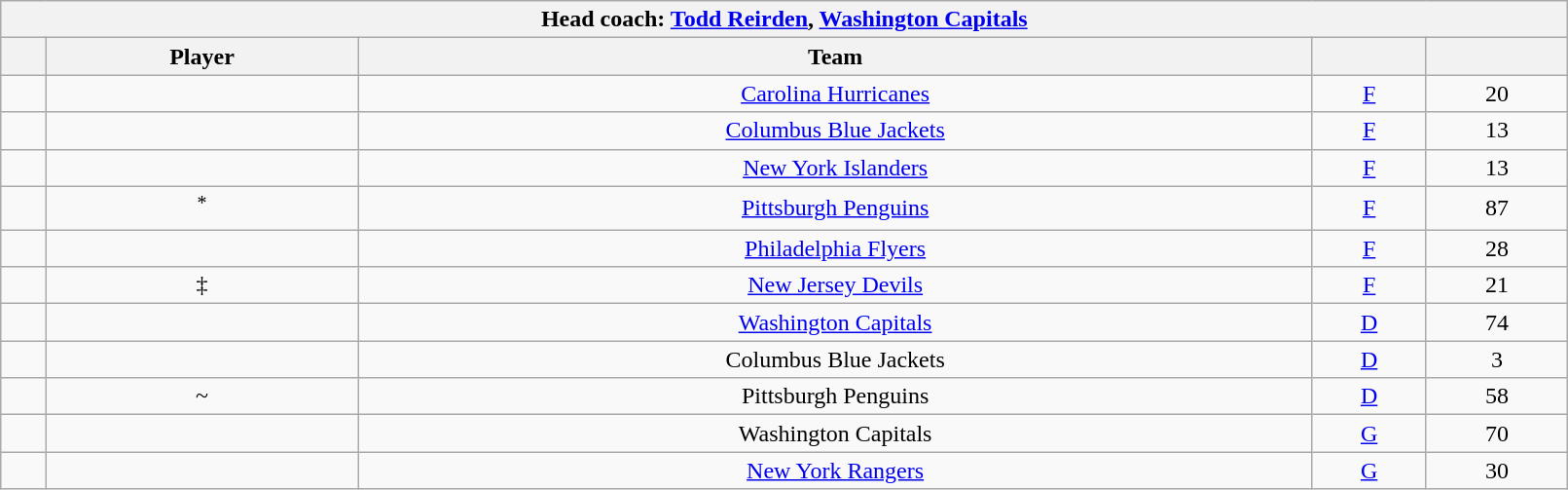<table class="wikitable sortable" style="text-align:center" width="85%">
<tr>
<th colspan=5>Head coach:  <a href='#'>Todd Reirden</a>, <a href='#'>Washington Capitals</a></th>
</tr>
<tr>
<th></th>
<th>Player</th>
<th>Team</th>
<th></th>
<th></th>
</tr>
<tr>
<td></td>
<td></td>
<td><a href='#'>Carolina Hurricanes</a></td>
<td><a href='#'>F</a></td>
<td>20</td>
</tr>
<tr>
<td></td>
<td></td>
<td><a href='#'>Columbus Blue Jackets</a></td>
<td><a href='#'>F</a></td>
<td>13</td>
</tr>
<tr>
<td></td>
<td></td>
<td><a href='#'>New York Islanders</a></td>
<td><a href='#'>F</a></td>
<td>13</td>
</tr>
<tr>
<td></td>
<td><sup>*</sup></td>
<td><a href='#'>Pittsburgh Penguins</a></td>
<td><a href='#'>F</a></td>
<td>87</td>
</tr>
<tr>
<td></td>
<td></td>
<td><a href='#'>Philadelphia Flyers</a></td>
<td><a href='#'>F</a></td>
<td>28</td>
</tr>
<tr>
<td></td>
<td>‡</td>
<td><a href='#'>New Jersey Devils</a></td>
<td><a href='#'>F</a></td>
<td>21</td>
</tr>
<tr>
<td></td>
<td></td>
<td><a href='#'>Washington Capitals</a></td>
<td><a href='#'>D</a></td>
<td>74</td>
</tr>
<tr>
<td></td>
<td></td>
<td>Columbus Blue Jackets</td>
<td><a href='#'>D</a></td>
<td>3</td>
</tr>
<tr>
<td></td>
<td>~</td>
<td>Pittsburgh Penguins</td>
<td><a href='#'>D</a></td>
<td>58</td>
</tr>
<tr>
<td></td>
<td></td>
<td>Washington Capitals</td>
<td><a href='#'>G</a></td>
<td>70</td>
</tr>
<tr>
<td></td>
<td></td>
<td><a href='#'>New York Rangers</a></td>
<td><a href='#'>G</a></td>
<td>30</td>
</tr>
</table>
